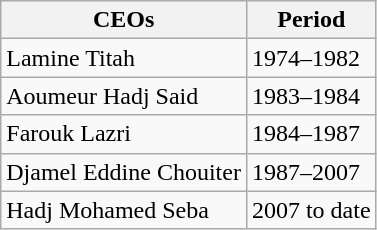<table class="wikitable">
<tr>
<th>CEOs</th>
<th>Period</th>
</tr>
<tr>
<td>Lamine Titah</td>
<td>1974–1982</td>
</tr>
<tr>
<td>Aoumeur Hadj Said</td>
<td>1983–1984</td>
</tr>
<tr>
<td>Farouk Lazri</td>
<td>1984–1987</td>
</tr>
<tr>
<td>Djamel Eddine Chouiter</td>
<td>1987–2007</td>
</tr>
<tr>
<td>Hadj Mohamed Seba</td>
<td>2007 to date</td>
</tr>
</table>
